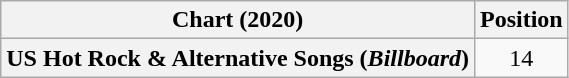<table class="wikitable plainrowheaders" style="text-align:center">
<tr>
<th scope="col">Chart (2020)</th>
<th scope="col">Position</th>
</tr>
<tr>
<th scope="row">US Hot Rock & Alternative Songs (<em>Billboard</em>)</th>
<td>14</td>
</tr>
</table>
